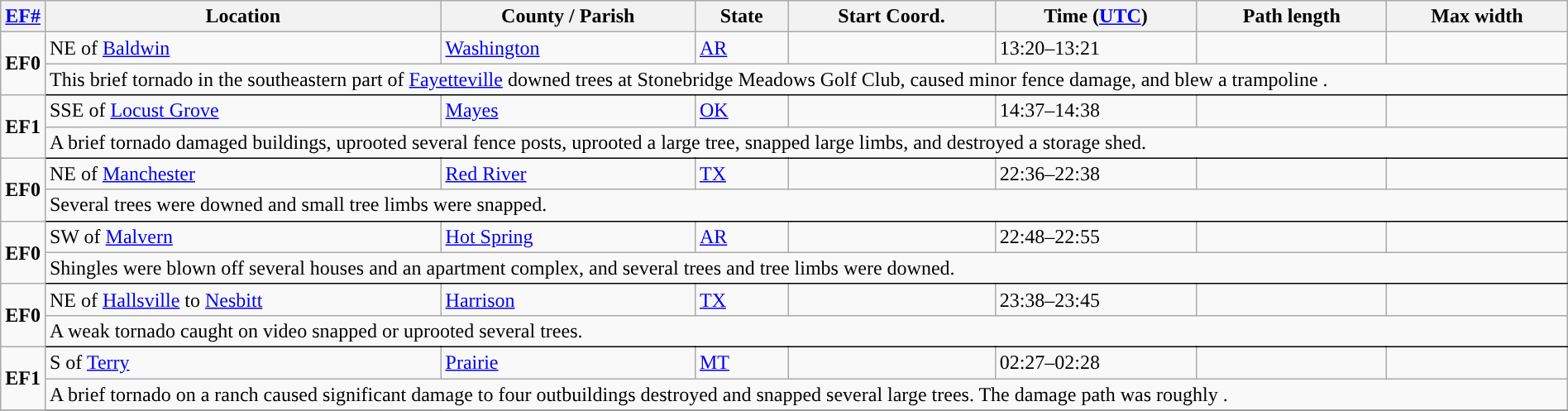<table class="wikitable sortable" style="width:100%;">
<tr>
<th scope="col" width="2%" align="center"><a href='#'>EF#</a></th>
<th scope="col" align="center" class="unsortable">Location</th>
<th scope="col" align="center" class="unsortable">County / Parish</th>
<th scope="col" align="center">State</th>
<th scope="col" align="center" data-sort-type="number">Start Coord.</th>
<th scope="col" align="center" data-sort-type="number">Time (<a href='#'>UTC</a>)</th>
<th scope="col" align="center" data-sort-type="number">Path length</th>
<th scope="col" align="center" data-sort-type="number">Max width</th>
</tr>
<tr>
<td rowspan="2" align="center"><strong>EF0</strong></td>
<td>NE of <a href='#'>Baldwin</a></td>
<td><a href='#'>Washington</a></td>
<td><a href='#'>AR</a></td>
<td></td>
<td>13:20–13:21</td>
<td></td>
<td></td>
</tr>
<tr class="expand-child">
<td colspan="8" style=" border-bottom: 1px solid black;">This brief tornado in the southeastern part of <a href='#'>Fayetteville</a> downed trees at Stonebridge Meadows Golf Club, caused minor fence damage, and blew a trampoline .</td>
</tr>
<tr>
<td rowspan="2" align="center"><strong>EF1</strong></td>
<td>SSE of <a href='#'>Locust Grove</a></td>
<td><a href='#'>Mayes</a></td>
<td><a href='#'>OK</a></td>
<td></td>
<td>14:37–14:38</td>
<td></td>
<td></td>
</tr>
<tr class="expand-child">
<td colspan="8" style=" border-bottom: 1px solid black;">A brief tornado damaged buildings, uprooted several fence posts, uprooted a large tree, snapped large limbs, and destroyed a storage shed.</td>
</tr>
<tr>
<td rowspan="2" align="center"><strong>EF0</strong></td>
<td>NE of <a href='#'>Manchester</a></td>
<td><a href='#'>Red River</a></td>
<td><a href='#'>TX</a></td>
<td></td>
<td>22:36–22:38</td>
<td></td>
<td></td>
</tr>
<tr class="expand-child">
<td colspan="8" style=" border-bottom: 1px solid black;">Several trees were downed and small tree limbs were snapped.</td>
</tr>
<tr>
<td rowspan="2" align="center"><strong>EF0</strong></td>
<td>SW of <a href='#'>Malvern</a></td>
<td><a href='#'>Hot Spring</a></td>
<td><a href='#'>AR</a></td>
<td></td>
<td>22:48–22:55</td>
<td></td>
<td></td>
</tr>
<tr class="expand-child">
<td colspan="8" style=" border-bottom: 1px solid black;">Shingles were blown off several houses and an apartment complex, and several trees and tree limbs were downed.</td>
</tr>
<tr>
<td rowspan="2" align="center"><strong>EF0</strong></td>
<td>NE of <a href='#'>Hallsville</a> to <a href='#'>Nesbitt</a></td>
<td><a href='#'>Harrison</a></td>
<td><a href='#'>TX</a></td>
<td></td>
<td>23:38–23:45</td>
<td></td>
<td></td>
</tr>
<tr class="expand-child">
<td colspan="8" style=" border-bottom: 1px solid black;">A weak tornado caught on video snapped or uprooted several trees.</td>
</tr>
<tr>
<td rowspan="2" align="center"><strong>EF1</strong></td>
<td>S of <a href='#'>Terry</a></td>
<td><a href='#'>Prairie</a></td>
<td><a href='#'>MT</a></td>
<td></td>
<td>02:27–02:28</td>
<td></td>
<td></td>
</tr>
<tr class="expand-child">
<td colspan="8" style=" border-bottom: 1px solid black;">A brief tornado on a ranch caused significant damage to four outbuildings destroyed and snapped several large trees. The damage path was roughly .</td>
</tr>
<tr>
</tr>
</table>
